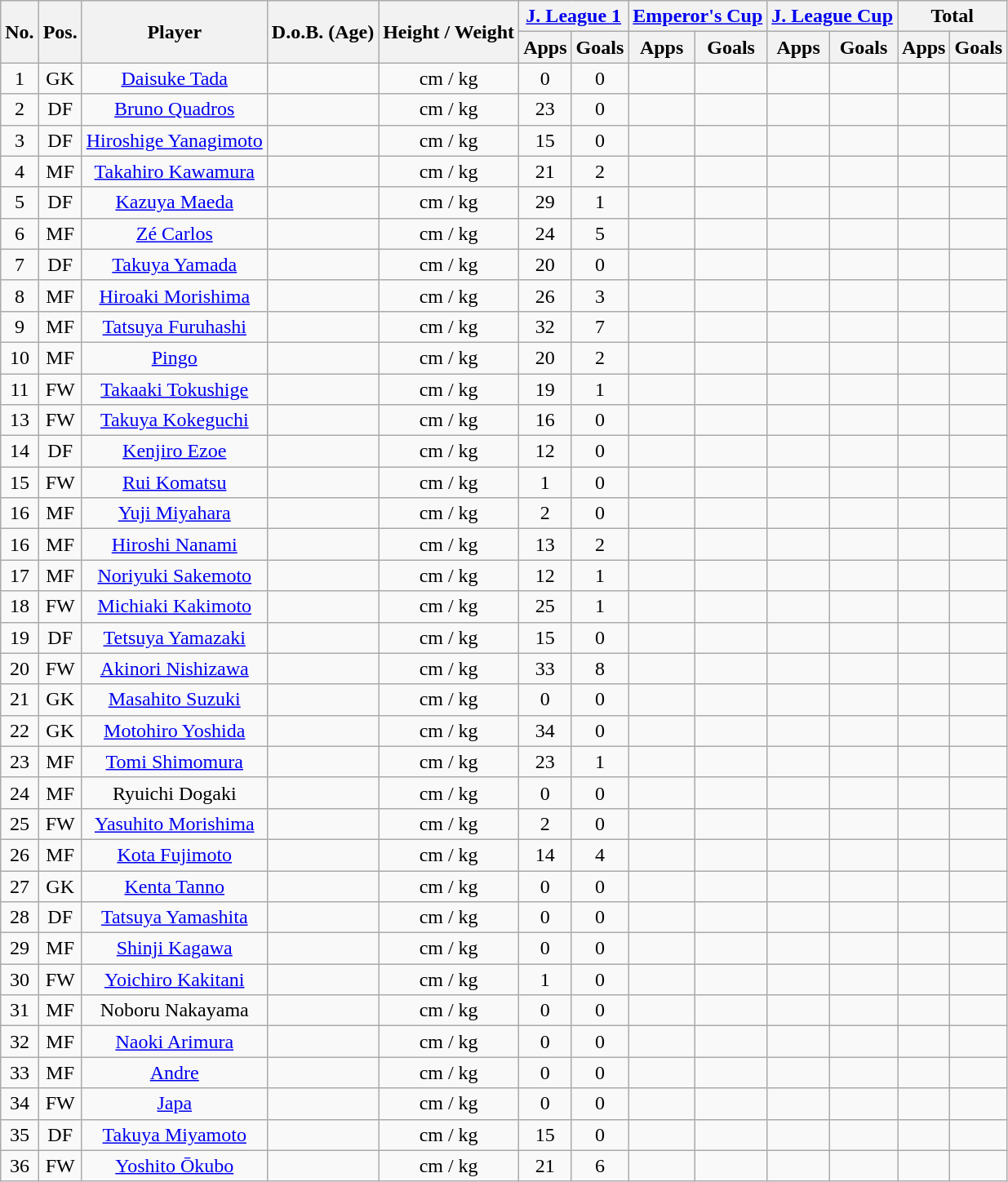<table class="wikitable" style="text-align:center;">
<tr>
<th rowspan="2">No.</th>
<th rowspan="2">Pos.</th>
<th rowspan="2">Player</th>
<th rowspan="2">D.o.B. (Age)</th>
<th rowspan="2">Height / Weight</th>
<th colspan="2"><a href='#'>J. League 1</a></th>
<th colspan="2"><a href='#'>Emperor's Cup</a></th>
<th colspan="2"><a href='#'>J. League Cup</a></th>
<th colspan="2">Total</th>
</tr>
<tr>
<th>Apps</th>
<th>Goals</th>
<th>Apps</th>
<th>Goals</th>
<th>Apps</th>
<th>Goals</th>
<th>Apps</th>
<th>Goals</th>
</tr>
<tr>
<td>1</td>
<td>GK</td>
<td><a href='#'>Daisuke Tada</a></td>
<td></td>
<td>cm / kg</td>
<td>0</td>
<td>0</td>
<td></td>
<td></td>
<td></td>
<td></td>
<td></td>
<td></td>
</tr>
<tr>
<td>2</td>
<td>DF</td>
<td><a href='#'>Bruno Quadros</a></td>
<td></td>
<td>cm / kg</td>
<td>23</td>
<td>0</td>
<td></td>
<td></td>
<td></td>
<td></td>
<td></td>
<td></td>
</tr>
<tr>
<td>3</td>
<td>DF</td>
<td><a href='#'>Hiroshige Yanagimoto</a></td>
<td></td>
<td>cm / kg</td>
<td>15</td>
<td>0</td>
<td></td>
<td></td>
<td></td>
<td></td>
<td></td>
<td></td>
</tr>
<tr>
<td>4</td>
<td>MF</td>
<td><a href='#'>Takahiro Kawamura</a></td>
<td></td>
<td>cm / kg</td>
<td>21</td>
<td>2</td>
<td></td>
<td></td>
<td></td>
<td></td>
<td></td>
<td></td>
</tr>
<tr>
<td>5</td>
<td>DF</td>
<td><a href='#'>Kazuya Maeda</a></td>
<td></td>
<td>cm / kg</td>
<td>29</td>
<td>1</td>
<td></td>
<td></td>
<td></td>
<td></td>
<td></td>
<td></td>
</tr>
<tr>
<td>6</td>
<td>MF</td>
<td><a href='#'>Zé Carlos</a></td>
<td></td>
<td>cm / kg</td>
<td>24</td>
<td>5</td>
<td></td>
<td></td>
<td></td>
<td></td>
<td></td>
<td></td>
</tr>
<tr>
<td>7</td>
<td>DF</td>
<td><a href='#'>Takuya Yamada</a></td>
<td></td>
<td>cm / kg</td>
<td>20</td>
<td>0</td>
<td></td>
<td></td>
<td></td>
<td></td>
<td></td>
<td></td>
</tr>
<tr>
<td>8</td>
<td>MF</td>
<td><a href='#'>Hiroaki Morishima</a></td>
<td></td>
<td>cm / kg</td>
<td>26</td>
<td>3</td>
<td></td>
<td></td>
<td></td>
<td></td>
<td></td>
<td></td>
</tr>
<tr>
<td>9</td>
<td>MF</td>
<td><a href='#'>Tatsuya Furuhashi</a></td>
<td></td>
<td>cm / kg</td>
<td>32</td>
<td>7</td>
<td></td>
<td></td>
<td></td>
<td></td>
<td></td>
<td></td>
</tr>
<tr>
<td>10</td>
<td>MF</td>
<td><a href='#'>Pingo</a></td>
<td></td>
<td>cm / kg</td>
<td>20</td>
<td>2</td>
<td></td>
<td></td>
<td></td>
<td></td>
<td></td>
<td></td>
</tr>
<tr>
<td>11</td>
<td>FW</td>
<td><a href='#'>Takaaki Tokushige</a></td>
<td></td>
<td>cm / kg</td>
<td>19</td>
<td>1</td>
<td></td>
<td></td>
<td></td>
<td></td>
<td></td>
<td></td>
</tr>
<tr>
<td>13</td>
<td>FW</td>
<td><a href='#'>Takuya Kokeguchi</a></td>
<td></td>
<td>cm / kg</td>
<td>16</td>
<td>0</td>
<td></td>
<td></td>
<td></td>
<td></td>
<td></td>
<td></td>
</tr>
<tr>
<td>14</td>
<td>DF</td>
<td><a href='#'>Kenjiro Ezoe</a></td>
<td></td>
<td>cm / kg</td>
<td>12</td>
<td>0</td>
<td></td>
<td></td>
<td></td>
<td></td>
<td></td>
<td></td>
</tr>
<tr>
<td>15</td>
<td>FW</td>
<td><a href='#'>Rui Komatsu</a></td>
<td></td>
<td>cm / kg</td>
<td>1</td>
<td>0</td>
<td></td>
<td></td>
<td></td>
<td></td>
<td></td>
<td></td>
</tr>
<tr>
<td>16</td>
<td>MF</td>
<td><a href='#'>Yuji Miyahara</a></td>
<td></td>
<td>cm / kg</td>
<td>2</td>
<td>0</td>
<td></td>
<td></td>
<td></td>
<td></td>
<td></td>
<td></td>
</tr>
<tr>
<td>16</td>
<td>MF</td>
<td><a href='#'>Hiroshi Nanami</a></td>
<td></td>
<td>cm / kg</td>
<td>13</td>
<td>2</td>
<td></td>
<td></td>
<td></td>
<td></td>
<td></td>
<td></td>
</tr>
<tr>
<td>17</td>
<td>MF</td>
<td><a href='#'>Noriyuki Sakemoto</a></td>
<td></td>
<td>cm / kg</td>
<td>12</td>
<td>1</td>
<td></td>
<td></td>
<td></td>
<td></td>
<td></td>
<td></td>
</tr>
<tr>
<td>18</td>
<td>FW</td>
<td><a href='#'>Michiaki Kakimoto</a></td>
<td></td>
<td>cm / kg</td>
<td>25</td>
<td>1</td>
<td></td>
<td></td>
<td></td>
<td></td>
<td></td>
<td></td>
</tr>
<tr>
<td>19</td>
<td>DF</td>
<td><a href='#'>Tetsuya Yamazaki</a></td>
<td></td>
<td>cm / kg</td>
<td>15</td>
<td>0</td>
<td></td>
<td></td>
<td></td>
<td></td>
<td></td>
<td></td>
</tr>
<tr>
<td>20</td>
<td>FW</td>
<td><a href='#'>Akinori Nishizawa</a></td>
<td></td>
<td>cm / kg</td>
<td>33</td>
<td>8</td>
<td></td>
<td></td>
<td></td>
<td></td>
<td></td>
<td></td>
</tr>
<tr>
<td>21</td>
<td>GK</td>
<td><a href='#'>Masahito Suzuki</a></td>
<td></td>
<td>cm / kg</td>
<td>0</td>
<td>0</td>
<td></td>
<td></td>
<td></td>
<td></td>
<td></td>
<td></td>
</tr>
<tr>
<td>22</td>
<td>GK</td>
<td><a href='#'>Motohiro Yoshida</a></td>
<td></td>
<td>cm / kg</td>
<td>34</td>
<td>0</td>
<td></td>
<td></td>
<td></td>
<td></td>
<td></td>
<td></td>
</tr>
<tr>
<td>23</td>
<td>MF</td>
<td><a href='#'>Tomi Shimomura</a></td>
<td></td>
<td>cm / kg</td>
<td>23</td>
<td>1</td>
<td></td>
<td></td>
<td></td>
<td></td>
<td></td>
<td></td>
</tr>
<tr>
<td>24</td>
<td>MF</td>
<td>Ryuichi Dogaki</td>
<td></td>
<td>cm / kg</td>
<td>0</td>
<td>0</td>
<td></td>
<td></td>
<td></td>
<td></td>
<td></td>
<td></td>
</tr>
<tr>
<td>25</td>
<td>FW</td>
<td><a href='#'>Yasuhito Morishima</a></td>
<td></td>
<td>cm / kg</td>
<td>2</td>
<td>0</td>
<td></td>
<td></td>
<td></td>
<td></td>
<td></td>
<td></td>
</tr>
<tr>
<td>26</td>
<td>MF</td>
<td><a href='#'>Kota Fujimoto</a></td>
<td></td>
<td>cm / kg</td>
<td>14</td>
<td>4</td>
<td></td>
<td></td>
<td></td>
<td></td>
<td></td>
<td></td>
</tr>
<tr>
<td>27</td>
<td>GK</td>
<td><a href='#'>Kenta Tanno</a></td>
<td></td>
<td>cm / kg</td>
<td>0</td>
<td>0</td>
<td></td>
<td></td>
<td></td>
<td></td>
<td></td>
<td></td>
</tr>
<tr>
<td>28</td>
<td>DF</td>
<td><a href='#'>Tatsuya Yamashita</a></td>
<td></td>
<td>cm / kg</td>
<td>0</td>
<td>0</td>
<td></td>
<td></td>
<td></td>
<td></td>
<td></td>
<td></td>
</tr>
<tr>
<td>29</td>
<td>MF</td>
<td><a href='#'>Shinji Kagawa</a></td>
<td></td>
<td>cm / kg</td>
<td>0</td>
<td>0</td>
<td></td>
<td></td>
<td></td>
<td></td>
<td></td>
<td></td>
</tr>
<tr>
<td>30</td>
<td>FW</td>
<td><a href='#'>Yoichiro Kakitani</a></td>
<td></td>
<td>cm / kg</td>
<td>1</td>
<td>0</td>
<td></td>
<td></td>
<td></td>
<td></td>
<td></td>
<td></td>
</tr>
<tr>
<td>31</td>
<td>MF</td>
<td>Noboru Nakayama</td>
<td></td>
<td>cm / kg</td>
<td>0</td>
<td>0</td>
<td></td>
<td></td>
<td></td>
<td></td>
<td></td>
<td></td>
</tr>
<tr>
<td>32</td>
<td>MF</td>
<td><a href='#'>Naoki Arimura</a></td>
<td></td>
<td>cm / kg</td>
<td>0</td>
<td>0</td>
<td></td>
<td></td>
<td></td>
<td></td>
<td></td>
<td></td>
</tr>
<tr>
<td>33</td>
<td>MF</td>
<td><a href='#'>Andre</a></td>
<td></td>
<td>cm / kg</td>
<td>0</td>
<td>0</td>
<td></td>
<td></td>
<td></td>
<td></td>
<td></td>
<td></td>
</tr>
<tr>
<td>34</td>
<td>FW</td>
<td><a href='#'>Japa</a></td>
<td></td>
<td>cm / kg</td>
<td>0</td>
<td>0</td>
<td></td>
<td></td>
<td></td>
<td></td>
<td></td>
<td></td>
</tr>
<tr>
<td>35</td>
<td>DF</td>
<td><a href='#'>Takuya Miyamoto</a></td>
<td></td>
<td>cm / kg</td>
<td>15</td>
<td>0</td>
<td></td>
<td></td>
<td></td>
<td></td>
<td></td>
<td></td>
</tr>
<tr>
<td>36</td>
<td>FW</td>
<td><a href='#'>Yoshito Ōkubo</a></td>
<td></td>
<td>cm / kg</td>
<td>21</td>
<td>6</td>
<td></td>
<td></td>
<td></td>
<td></td>
<td></td>
<td></td>
</tr>
</table>
